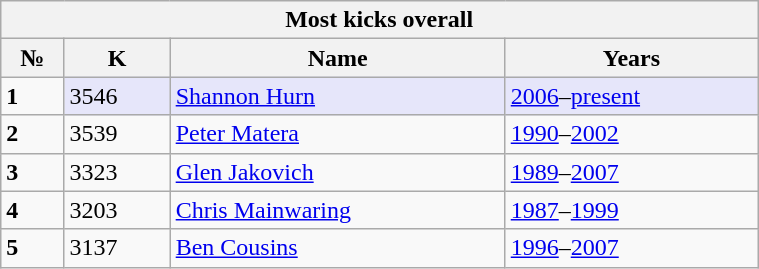<table class="wikitable" style="width:40%;">
<tr>
<th colspan="4">Most kicks overall</th>
</tr>
<tr>
<th>№</th>
<th>K</th>
<th>Name</th>
<th>Years</th>
</tr>
<tr>
<td><strong>1</strong></td>
<td style="background:lavender;">3546</td>
<td style="background:lavender;"><a href='#'>Shannon Hurn</a></td>
<td style="background:lavender;"><a href='#'>2006</a>–<a href='#'>present</a></td>
</tr>
<tr>
<td><strong>2</strong></td>
<td>3539</td>
<td><a href='#'>Peter Matera</a></td>
<td><a href='#'>1990</a>–<a href='#'>2002</a></td>
</tr>
<tr>
<td><strong>3</strong></td>
<td>3323</td>
<td><a href='#'>Glen Jakovich</a></td>
<td><a href='#'>1989</a>–<a href='#'>2007</a></td>
</tr>
<tr>
<td><strong>4</strong></td>
<td>3203</td>
<td><a href='#'>Chris Mainwaring</a></td>
<td><a href='#'>1987</a>–<a href='#'>1999</a></td>
</tr>
<tr>
<td><strong>5</strong></td>
<td>3137</td>
<td><a href='#'>Ben Cousins</a></td>
<td><a href='#'>1996</a>–<a href='#'>2007</a></td>
</tr>
</table>
